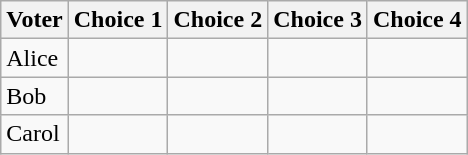<table class="wikitable">
<tr>
<th>Voter</th>
<th>Choice 1</th>
<th>Choice 2</th>
<th>Choice 3</th>
<th>Choice 4</th>
</tr>
<tr>
<td>Alice</td>
<td></td>
<td></td>
<td></td>
<td></td>
</tr>
<tr>
<td>Bob</td>
<td></td>
<td></td>
<td></td>
<td></td>
</tr>
<tr>
<td>Carol</td>
<td></td>
<td></td>
<td></td>
<td></td>
</tr>
</table>
